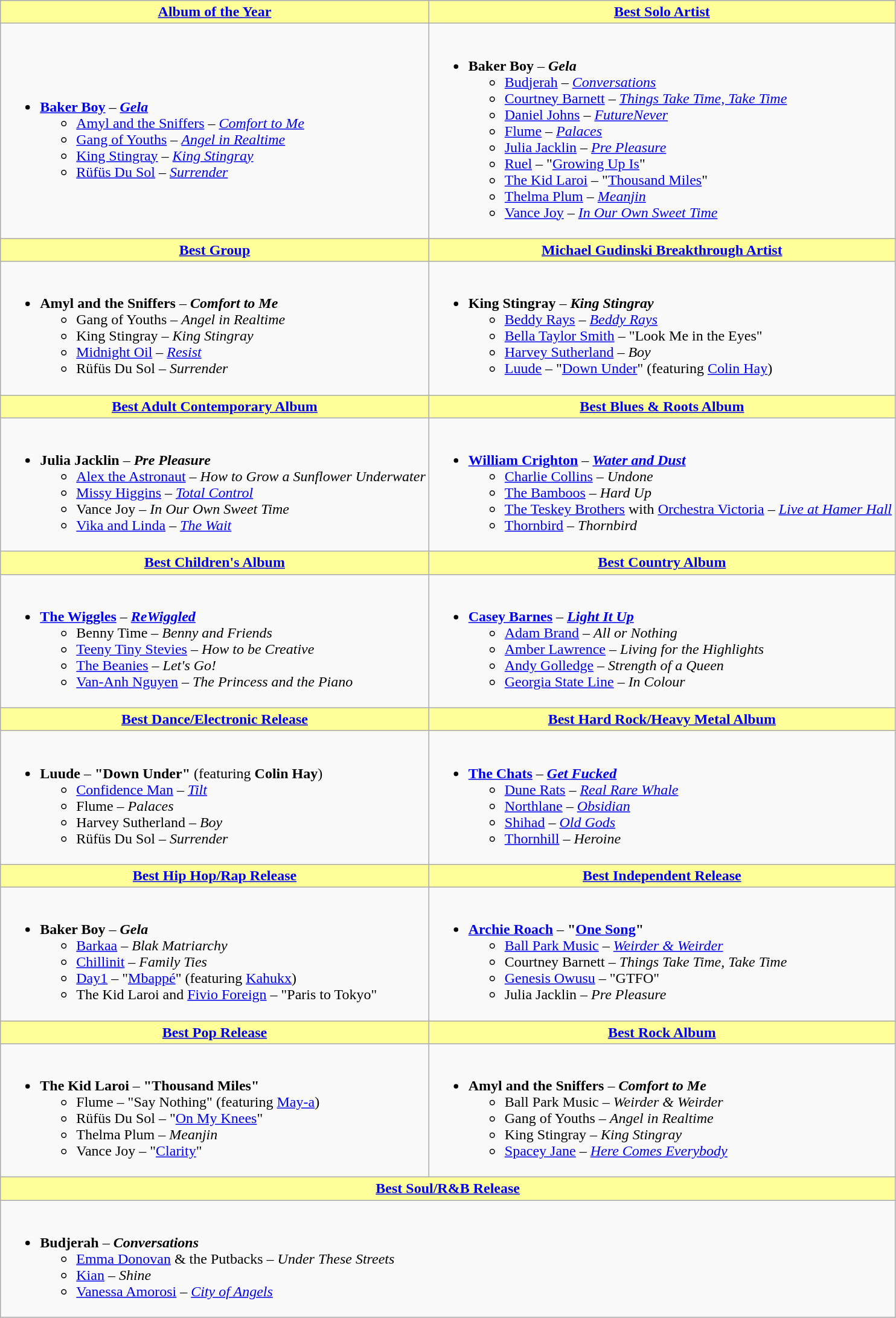<table class=wikitable style="width="100%">
<tr>
<th style="background:#ff9; width=;"50%"><a href='#'>Album of the Year</a></th>
<th style="background:#ff9; width=;"50%"><a href='#'>Best Solo Artist</a></th>
</tr>
<tr>
<td><br><ul><li><strong><a href='#'>Baker Boy</a></strong> – <strong><em><a href='#'>Gela</a></em></strong><ul><li><a href='#'>Amyl and the Sniffers</a> – <em><a href='#'>Comfort to Me</a></em></li><li><a href='#'>Gang of Youths</a> – <em><a href='#'>Angel in Realtime</a></em></li><li><a href='#'>King Stingray</a> – <em><a href='#'>King Stingray</a></em></li><li><a href='#'>Rüfüs Du Sol</a> – <em><a href='#'>Surrender</a></em></li></ul></li></ul></td>
<td><br><ul><li><strong>Baker Boy</strong> – <strong><em>Gela</em></strong><ul><li><a href='#'>Budjerah</a> – <em><a href='#'>Conversations</a></em></li><li><a href='#'>Courtney Barnett</a> – <em><a href='#'>Things Take Time, Take Time</a></em></li><li><a href='#'>Daniel Johns</a> – <em><a href='#'>FutureNever</a></em></li><li><a href='#'>Flume</a> – <em><a href='#'>Palaces</a></em></li><li><a href='#'>Julia Jacklin</a> – <em><a href='#'>Pre Pleasure</a></em></li><li><a href='#'>Ruel</a> – "<a href='#'>Growing Up Is</a>"</li><li><a href='#'>The Kid Laroi</a> – "<a href='#'>Thousand Miles</a>"</li><li><a href='#'>Thelma Plum</a> – <em><a href='#'>Meanjin</a></em></li><li><a href='#'>Vance Joy</a> – <em><a href='#'>In Our Own Sweet Time</a></em></li></ul></li></ul></td>
</tr>
<tr>
<th style="background:#ff9; width=;"50%"><a href='#'>Best Group</a></th>
<th style="background:#ff9; width=;"50%"><a href='#'>Michael Gudinski Breakthrough Artist</a></th>
</tr>
<tr>
<td><br><ul><li><strong>Amyl and the Sniffers</strong> – <strong><em>Comfort to Me</em></strong><ul><li>Gang of Youths – <em>Angel in Realtime</em></li><li>King Stingray – <em>King Stingray</em></li><li><a href='#'>Midnight Oil</a> – <em><a href='#'>Resist</a></em></li><li>Rüfüs Du Sol – <em>Surrender</em></li></ul></li></ul></td>
<td><br><ul><li><strong>King Stingray</strong> – <strong><em>King Stingray</em></strong><ul><li><a href='#'>Beddy Rays</a> – <em><a href='#'>Beddy Rays</a></em></li><li><a href='#'>Bella Taylor Smith</a> – "Look Me in the Eyes"</li><li><a href='#'>Harvey Sutherland</a> – <em>Boy</em></li><li><a href='#'>Luude</a> – "<a href='#'>Down Under</a>" (featuring <a href='#'>Colin Hay</a>)</li></ul></li></ul></td>
</tr>
<tr>
<th style="background:#ff9; width=;"50%"><a href='#'>Best Adult Contemporary Album</a></th>
<th style="background:#ff9; width=;"50%"><a href='#'>Best Blues & Roots Album</a></th>
</tr>
<tr>
<td><br><ul><li><strong>Julia Jacklin</strong> – <strong><em>Pre Pleasure</em></strong><ul><li><a href='#'>Alex the Astronaut</a> – <em>How to Grow a Sunflower Underwater</em></li><li><a href='#'>Missy Higgins</a> – <em><a href='#'>Total Control</a></em></li><li>Vance Joy – <em>In Our Own Sweet Time</em></li><li><a href='#'>Vika and Linda</a> – <em><a href='#'>The Wait</a></em></li></ul></li></ul></td>
<td><br><ul><li><strong><a href='#'>William Crighton</a></strong> – <strong><em><a href='#'>Water and Dust</a></em></strong><ul><li><a href='#'>Charlie Collins</a> – <em>Undone</em></li><li><a href='#'>The Bamboos</a> – <em>Hard Up</em></li><li><a href='#'>The Teskey Brothers</a> with <a href='#'>Orchestra Victoria</a> – <em><a href='#'>Live at Hamer Hall</a></em></li><li><a href='#'>Thornbird</a> – <em>Thornbird</em></li></ul></li></ul></td>
</tr>
<tr>
<th style="background:#ff9; width=;"50%"><a href='#'>Best Children's Album</a></th>
<th style="background:#ff9; width=;"50%"><a href='#'>Best Country Album</a></th>
</tr>
<tr>
<td><br><ul><li><strong><a href='#'>The Wiggles</a></strong> – <strong><em><a href='#'>ReWiggled</a></em></strong><ul><li>Benny Time – <em>Benny and Friends</em></li><li><a href='#'>Teeny Tiny Stevies</a> – <em>How to be Creative</em></li><li><a href='#'>The Beanies</a> – <em>Let's Go!</em></li><li><a href='#'>Van-Anh Nguyen</a> – <em>The Princess and the Piano</em></li></ul></li></ul></td>
<td><br><ul><li><strong><a href='#'>Casey Barnes</a></strong> – <strong><em><a href='#'>Light It Up</a></em></strong><ul><li><a href='#'>Adam Brand</a> – <em>All or Nothing</em></li><li><a href='#'>Amber Lawrence</a> – <em>Living for the Highlights</em></li><li><a href='#'>Andy Golledge</a> – <em>Strength of a Queen</em></li><li><a href='#'>Georgia State Line</a> – <em>In Colour</em></li></ul></li></ul></td>
</tr>
<tr>
<th style="background:#ff9; width=;"50%"><a href='#'>Best Dance/Electronic Release</a></th>
<th style="background:#ff9; width=;"50%"><a href='#'>Best Hard Rock/Heavy Metal Album</a></th>
</tr>
<tr>
<td><br><ul><li><strong>Luude</strong> – <strong>"Down Under"</strong> (featuring <strong>Colin Hay</strong>)<ul><li><a href='#'>Confidence Man</a> – <em><a href='#'>Tilt</a></em></li><li>Flume – <em>Palaces</em></li><li>Harvey Sutherland – <em>Boy</em></li><li>Rüfüs Du Sol – <em>Surrender</em></li></ul></li></ul></td>
<td><br><ul><li><strong><a href='#'>The Chats</a></strong> – <strong><em><a href='#'>Get Fucked</a></em></strong><ul><li><a href='#'>Dune Rats</a> – <em><a href='#'>Real Rare Whale</a></em></li><li><a href='#'>Northlane</a> – <em><a href='#'>Obsidian</a></em></li><li><a href='#'>Shihad</a> – <em><a href='#'>Old Gods</a></em></li><li><a href='#'>Thornhill</a> – <em>Heroine</em></li></ul></li></ul></td>
</tr>
<tr>
<th style="background:#ff9; width=;"50%"><a href='#'>Best Hip Hop/Rap Release</a></th>
<th style="background:#ff9; width=;"50%"><a href='#'>Best Independent Release</a></th>
</tr>
<tr>
<td><br><ul><li><strong>Baker Boy</strong> – <strong><em>Gela</em></strong><ul><li><a href='#'>Barkaa</a> – <em>Blak Matriarchy</em></li><li><a href='#'>Chillinit</a> – <em>Family Ties</em></li><li><a href='#'>Day1</a> – "<a href='#'>Mbappé</a>" (featuring <a href='#'>Kahukx</a>)</li><li>The Kid Laroi and <a href='#'>Fivio Foreign</a> – "Paris to Tokyo"</li></ul></li></ul></td>
<td><br><ul><li><strong><a href='#'>Archie Roach</a></strong> – <strong>"<a href='#'>One Song</a>"</strong><ul><li><a href='#'>Ball Park Music</a> – <em><a href='#'>Weirder & Weirder</a></em></li><li>Courtney Barnett – <em>Things Take Time, Take Time</em></li><li><a href='#'>Genesis Owusu</a> – "GTFO"</li><li>Julia Jacklin – <em>Pre Pleasure</em></li></ul></li></ul></td>
</tr>
<tr>
<th style="background:#ff9; width=;"50%"><a href='#'>Best Pop Release</a></th>
<th style="background:#ff9; width=;"50%"><a href='#'>Best Rock Album</a></th>
</tr>
<tr>
<td><br><ul><li><strong>The Kid Laroi</strong> – <strong>"Thousand Miles"</strong><ul><li>Flume – "Say Nothing" (featuring <a href='#'>May-a</a>)</li><li>Rüfüs Du Sol – "<a href='#'>On My Knees</a>"</li><li>Thelma Plum – <em>Meanjin</em></li><li>Vance Joy – "<a href='#'>Clarity</a>"</li></ul></li></ul></td>
<td><br><ul><li><strong>Amyl and the Sniffers</strong> – <strong><em>Comfort to Me</em></strong><ul><li>Ball Park Music – <em>Weirder & Weirder</em></li><li>Gang of Youths – <em>Angel in Realtime</em></li><li>King Stingray – <em>King Stingray</em></li><li><a href='#'>Spacey Jane</a> – <em><a href='#'>Here Comes Everybody</a></em></li></ul></li></ul></td>
</tr>
<tr>
<th colspan="2" style="background:#ff9; width=;" ! 50% "><a href='#'>Best Soul/R&B Release</a></th>
</tr>
<tr>
<td colspan="2"><br><ul><li><strong>Budjerah</strong> – <strong><em>Conversations</em></strong><ul><li><a href='#'>Emma Donovan</a> & the Putbacks – <em>Under These Streets</em></li><li><a href='#'>Kian</a> – <em>Shine</em></li><li><a href='#'>Vanessa Amorosi</a> – <em><a href='#'>City of Angels</a></em></li></ul></li></ul></td>
</tr>
</table>
